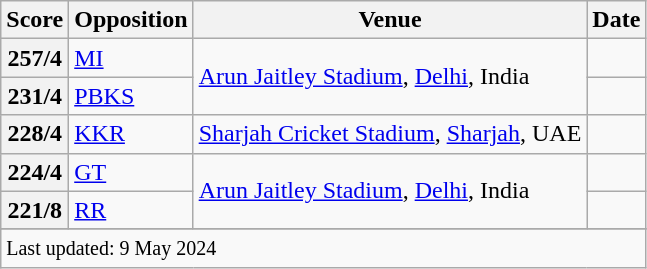<table class="wikitable">
<tr>
<th><strong>Score</strong></th>
<th><strong>Opposition</strong></th>
<th><strong>Venue</strong></th>
<th><strong>Date</strong></th>
</tr>
<tr>
<th>257/4</th>
<td><a href='#'>MI</a></td>
<td rowspan=2><a href='#'>Arun Jaitley Stadium</a>, <a href='#'>Delhi</a>, India</td>
<td></td>
</tr>
<tr>
<th>231/4</th>
<td><a href='#'>PBKS</a></td>
<td></td>
</tr>
<tr>
<th>228/4</th>
<td><a href='#'>KKR</a></td>
<td><a href='#'>Sharjah Cricket Stadium</a>, <a href='#'>Sharjah</a>, UAE</td>
<td></td>
</tr>
<tr>
<th>224/4</th>
<td><a href='#'>GT</a></td>
<td rowspan=2><a href='#'>Arun Jaitley Stadium</a>, <a href='#'>Delhi</a>, India</td>
<td></td>
</tr>
<tr>
<th>221/8</th>
<td><a href='#'>RR</a></td>
<td></td>
</tr>
<tr>
</tr>
<tr class=sortbottom>
<td colspan="4"><small>Last updated: 9 May 2024</small></td>
</tr>
</table>
